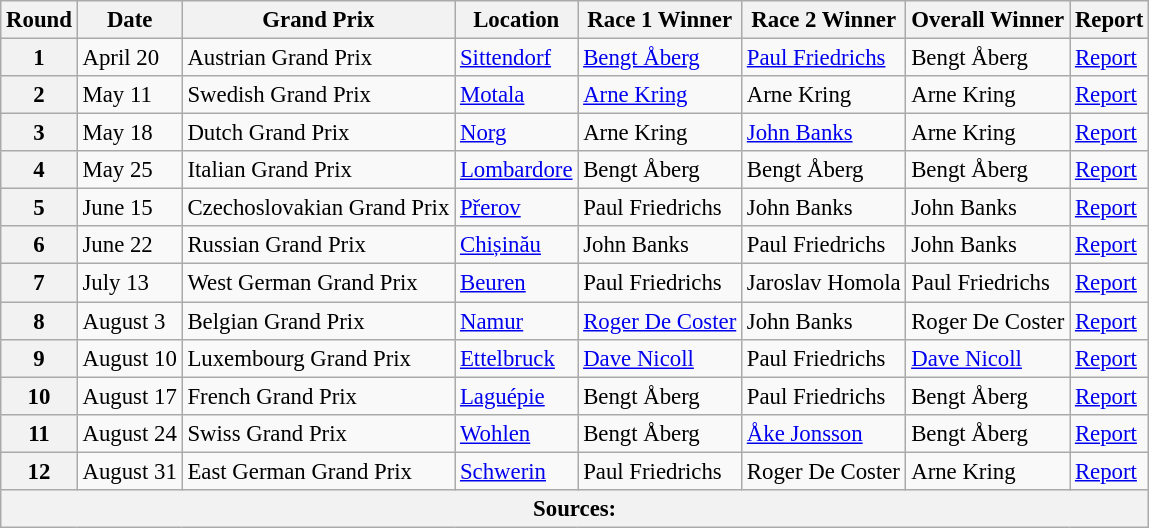<table class="wikitable" style="font-size: 95%;">
<tr>
<th align=center>Round</th>
<th align=center>Date</th>
<th align=center>Grand Prix</th>
<th align=center>Location</th>
<th align=center>Race 1 Winner</th>
<th align=center>Race 2 Winner</th>
<th align=center>Overall Winner</th>
<th align=center>Report</th>
</tr>
<tr>
<th>1</th>
<td>April 20</td>
<td> Austrian Grand Prix</td>
<td><a href='#'>Sittendorf</a></td>
<td> <a href='#'>Bengt Åberg</a></td>
<td> <a href='#'>Paul Friedrichs</a></td>
<td> Bengt Åberg</td>
<td><a href='#'>Report</a></td>
</tr>
<tr>
<th>2</th>
<td>May 11</td>
<td> Swedish Grand Prix</td>
<td><a href='#'>Motala</a></td>
<td> <a href='#'>Arne Kring</a></td>
<td> Arne Kring</td>
<td> Arne Kring</td>
<td><a href='#'>Report</a></td>
</tr>
<tr>
<th>3</th>
<td>May 18</td>
<td> Dutch Grand Prix</td>
<td><a href='#'>Norg</a></td>
<td> Arne Kring</td>
<td> <a href='#'>John Banks</a></td>
<td> Arne Kring</td>
<td><a href='#'>Report</a></td>
</tr>
<tr>
<th>4</th>
<td>May 25</td>
<td> Italian Grand Prix</td>
<td><a href='#'>Lombardore</a></td>
<td> Bengt Åberg</td>
<td> Bengt Åberg</td>
<td> Bengt Åberg</td>
<td><a href='#'>Report</a></td>
</tr>
<tr>
<th>5</th>
<td>June 15</td>
<td> Czechoslovakian Grand Prix</td>
<td><a href='#'>Přerov</a></td>
<td> Paul Friedrichs</td>
<td> John Banks</td>
<td> John Banks</td>
<td><a href='#'>Report</a></td>
</tr>
<tr>
<th>6</th>
<td>June 22</td>
<td> Russian Grand Prix</td>
<td><a href='#'>Chișinău</a></td>
<td> John Banks</td>
<td> Paul Friedrichs</td>
<td> John Banks</td>
<td><a href='#'>Report</a></td>
</tr>
<tr>
<th>7</th>
<td>July 13</td>
<td> West German Grand Prix</td>
<td><a href='#'>Beuren</a></td>
<td> Paul Friedrichs</td>
<td> Jaroslav Homola</td>
<td> Paul Friedrichs</td>
<td><a href='#'>Report</a></td>
</tr>
<tr>
<th>8</th>
<td>August 3</td>
<td> Belgian Grand Prix</td>
<td><a href='#'>Namur</a></td>
<td> <a href='#'>Roger De Coster</a></td>
<td> John Banks</td>
<td> Roger De Coster</td>
<td><a href='#'>Report</a></td>
</tr>
<tr>
<th>9</th>
<td>August 10</td>
<td> Luxembourg Grand Prix</td>
<td><a href='#'>Ettelbruck</a></td>
<td> <a href='#'>Dave Nicoll</a></td>
<td> Paul Friedrichs</td>
<td> <a href='#'>Dave Nicoll</a></td>
<td><a href='#'>Report</a></td>
</tr>
<tr>
<th>10</th>
<td>August 17</td>
<td> French Grand Prix</td>
<td><a href='#'>Laguépie</a></td>
<td> Bengt Åberg</td>
<td> Paul Friedrichs</td>
<td> Bengt Åberg</td>
<td><a href='#'>Report</a></td>
</tr>
<tr>
<th>11</th>
<td>August 24</td>
<td> Swiss Grand Prix</td>
<td><a href='#'>Wohlen</a></td>
<td> Bengt Åberg</td>
<td> <a href='#'>Åke Jonsson</a></td>
<td> Bengt Åberg</td>
<td><a href='#'>Report</a></td>
</tr>
<tr>
<th>12</th>
<td>August 31</td>
<td> East German Grand Prix</td>
<td><a href='#'>Schwerin</a></td>
<td> Paul Friedrichs</td>
<td> Roger De Coster</td>
<td> Arne Kring</td>
<td><a href='#'>Report</a></td>
</tr>
<tr>
<th colspan=8>Sources:</th>
</tr>
</table>
